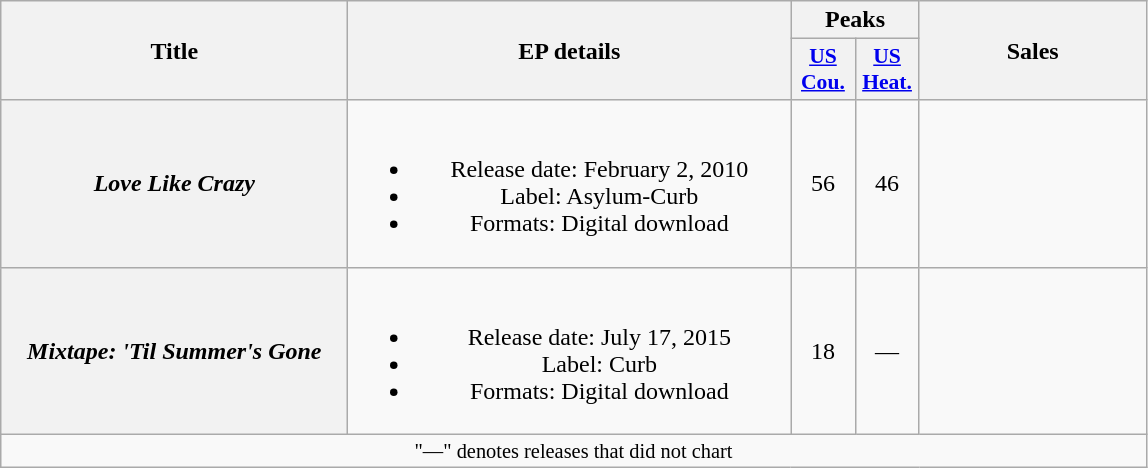<table class="wikitable plainrowheaders" style="text-align:center;" border="1">
<tr>
<th scope="col" rowspan="2" style="width:14em;">Title</th>
<th scope="col" rowspan="2" style="width:18em;">EP details</th>
<th scope="col" colspan="2">Peaks</th>
<th scope="col" rowspan="2" style="width:9em;">Sales</th>
</tr>
<tr>
<th scope="col" style="width:2.5em;font-size:90%;"><a href='#'>US Cou.</a><br></th>
<th scope="col" style="width:2.5em;font-size:90%;"><a href='#'>US<br>Heat.</a><br></th>
</tr>
<tr>
<th scope="row"><em>Love Like Crazy</em></th>
<td><br><ul><li>Release date: February 2, 2010</li><li>Label: Asylum-Curb</li><li>Formats: Digital download</li></ul></td>
<td>56</td>
<td>46</td>
<td></td>
</tr>
<tr>
<th scope="row"><em>Mixtape: 'Til Summer's Gone</em></th>
<td><br><ul><li>Release date: July 17, 2015</li><li>Label: Curb</li><li>Formats: Digital download</li></ul></td>
<td>18</td>
<td>—</td>
<td><br></td>
</tr>
<tr>
<td colspan="5" style="font-size:85%">"—" denotes releases that did not chart</td>
</tr>
</table>
